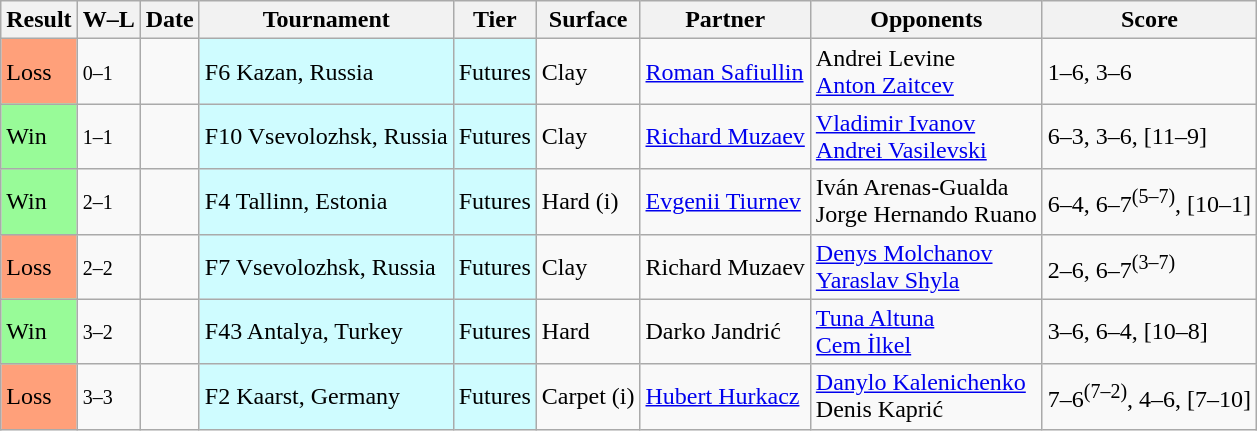<table class="sortable wikitable">
<tr>
<th>Result</th>
<th class="unsortable">W–L</th>
<th>Date</th>
<th>Tournament</th>
<th>Tier</th>
<th>Surface</th>
<th>Partner</th>
<th>Opponents</th>
<th class="unsortable">Score</th>
</tr>
<tr>
<td bgcolor=ffa07a>Loss</td>
<td><small>0–1</small></td>
<td></td>
<td style="background:#cffcff;">F6 Kazan, Russia</td>
<td style="background:#cffcff;">Futures</td>
<td>Clay</td>
<td> <a href='#'>Roman Safiullin</a></td>
<td> Andrei Levine<br> <a href='#'>Anton Zaitcev</a></td>
<td>1–6, 3–6</td>
</tr>
<tr>
<td bgcolor=98fb98>Win</td>
<td><small>1–1</small></td>
<td></td>
<td style="background:#cffcff;">F10 Vsevolozhsk, Russia</td>
<td style="background:#cffcff;">Futures</td>
<td>Clay</td>
<td> <a href='#'>Richard Muzaev</a></td>
<td> <a href='#'>Vladimir Ivanov</a><br> <a href='#'>Andrei Vasilevski</a></td>
<td>6–3, 3–6, [11–9]</td>
</tr>
<tr>
<td bgcolor=98fb98>Win</td>
<td><small>2–1</small></td>
<td></td>
<td style="background:#cffcff;">F4 Tallinn, Estonia</td>
<td style="background:#cffcff;">Futures</td>
<td>Hard (i)</td>
<td> <a href='#'>Evgenii Tiurnev</a></td>
<td> Iván Arenas-Gualda<br> Jorge Hernando Ruano</td>
<td>6–4, 6–7<sup>(5–7)</sup>, [10–1]</td>
</tr>
<tr>
<td bgcolor=ffa07a>Loss</td>
<td><small>2–2</small></td>
<td></td>
<td style="background:#cffcff;">F7 Vsevolozhsk, Russia</td>
<td style="background:#cffcff;">Futures</td>
<td>Clay</td>
<td> Richard Muzaev</td>
<td> <a href='#'>Denys Molchanov</a><br> <a href='#'>Yaraslav Shyla</a></td>
<td>2–6, 6–7<sup>(3–7)</sup></td>
</tr>
<tr>
<td bgcolor=98fb98>Win</td>
<td><small>3–2</small></td>
<td></td>
<td style="background:#cffcff;">F43 Antalya, Turkey</td>
<td style="background:#cffcff;">Futures</td>
<td>Hard</td>
<td> Darko Jandrić</td>
<td> <a href='#'>Tuna Altuna</a><br> <a href='#'>Cem İlkel</a></td>
<td>3–6, 6–4, [10–8]</td>
</tr>
<tr>
<td bgcolor=ffa07a>Loss</td>
<td><small>3–3</small></td>
<td></td>
<td style="background:#cffcff;">F2 Kaarst, Germany</td>
<td style="background:#cffcff;">Futures</td>
<td>Carpet (i)</td>
<td> <a href='#'>Hubert Hurkacz</a></td>
<td> <a href='#'>Danylo Kalenichenko</a><br> Denis Kaprić</td>
<td>7–6<sup>(7–2)</sup>, 4–6, [7–10]</td>
</tr>
</table>
